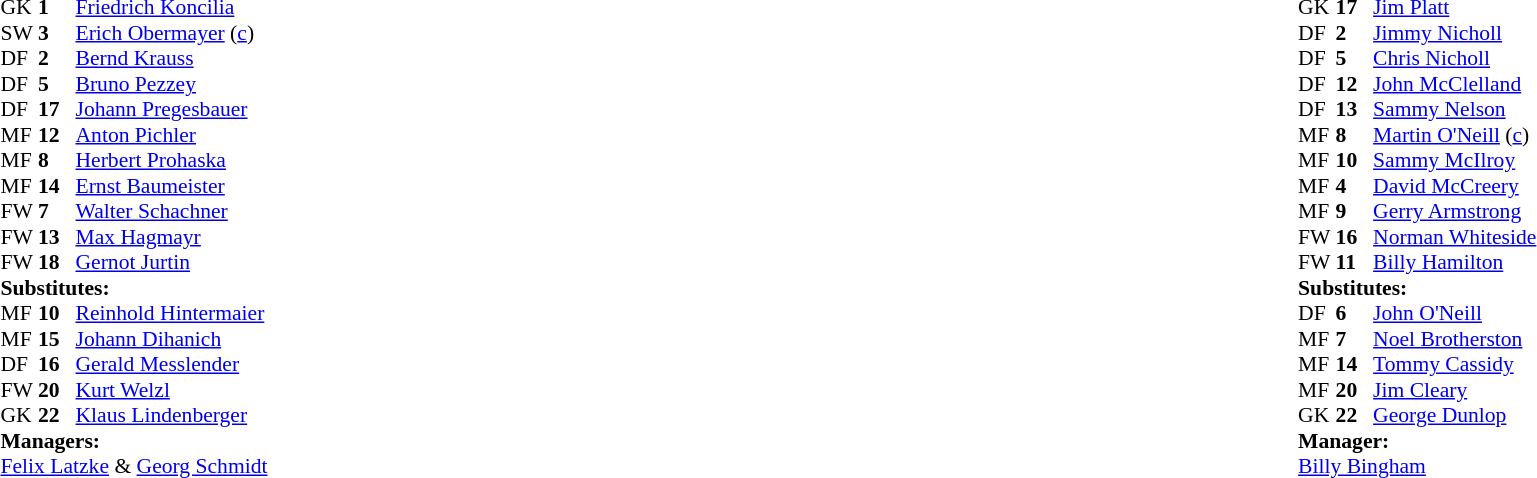<table width="100%">
<tr>
<td valign="top" width="50%"><br><table style="font-size: 90%" cellspacing="0" cellpadding="0">
<tr>
<th width="25"></th>
<th width="25"></th>
</tr>
<tr>
<td>GK</td>
<td><strong>1</strong></td>
<td><a href='#'>Friedrich Koncilia</a></td>
</tr>
<tr>
<td>SW</td>
<td><strong>3</strong></td>
<td><a href='#'>Erich Obermayer</a> (<a href='#'>c</a>)</td>
</tr>
<tr>
<td>DF</td>
<td><strong>2</strong></td>
<td><a href='#'>Bernd Krauss</a></td>
</tr>
<tr>
<td>DF</td>
<td><strong>5</strong></td>
<td><a href='#'>Bruno Pezzey</a></td>
</tr>
<tr>
<td>DF</td>
<td><strong>17</strong></td>
<td><a href='#'>Johann Pregesbauer</a></td>
<td></td>
<td></td>
</tr>
<tr>
<td>MF</td>
<td><strong>12</strong></td>
<td><a href='#'>Anton Pichler</a></td>
<td></td>
</tr>
<tr>
<td>MF</td>
<td><strong>8</strong></td>
<td><a href='#'>Herbert Prohaska</a></td>
</tr>
<tr>
<td>MF</td>
<td><strong>14</strong></td>
<td><a href='#'>Ernst Baumeister</a></td>
</tr>
<tr>
<td>FW</td>
<td><strong>7</strong></td>
<td><a href='#'>Walter Schachner</a></td>
</tr>
<tr>
<td>FW</td>
<td><strong>13</strong></td>
<td><a href='#'>Max Hagmayr</a></td>
<td></td>
<td></td>
</tr>
<tr>
<td>FW</td>
<td><strong>18</strong></td>
<td><a href='#'>Gernot Jurtin</a></td>
</tr>
<tr>
<td colspan=3><strong>Substitutes:</strong></td>
</tr>
<tr>
<td>MF</td>
<td><strong>10</strong></td>
<td><a href='#'>Reinhold Hintermaier</a></td>
<td></td>
<td></td>
</tr>
<tr>
<td>MF</td>
<td><strong>15</strong></td>
<td><a href='#'>Johann Dihanich</a></td>
</tr>
<tr>
<td>DF</td>
<td><strong>16</strong></td>
<td><a href='#'>Gerald Messlender</a></td>
</tr>
<tr>
<td>FW</td>
<td><strong>20</strong></td>
<td><a href='#'>Kurt Welzl</a></td>
<td></td>
<td></td>
</tr>
<tr>
<td>GK</td>
<td><strong>22</strong></td>
<td><a href='#'>Klaus Lindenberger</a></td>
</tr>
<tr>
<td colspan=3><strong>Managers:</strong></td>
</tr>
<tr>
<td colspan=3><a href='#'>Felix Latzke</a> & <a href='#'>Georg Schmidt</a></td>
</tr>
</table>
</td>
<td valign="top" width="50%"><br><table style="font-size: 90%" cellspacing="0" cellpadding="0" align="center">
<tr>
<th width=25></th>
<th width=25></th>
</tr>
<tr>
<td>GK</td>
<td><strong>17</strong></td>
<td><a href='#'>Jim Platt</a></td>
</tr>
<tr>
<td>DF</td>
<td><strong>2</strong></td>
<td><a href='#'>Jimmy Nicholl</a></td>
</tr>
<tr>
<td>DF</td>
<td><strong>5</strong></td>
<td><a href='#'>Chris Nicholl</a></td>
</tr>
<tr>
<td>DF</td>
<td><strong>12</strong></td>
<td><a href='#'>John McClelland</a></td>
</tr>
<tr>
<td>DF</td>
<td><strong>13</strong></td>
<td><a href='#'>Sammy Nelson</a></td>
</tr>
<tr>
<td>MF</td>
<td><strong>8</strong></td>
<td><a href='#'>Martin O'Neill</a> (<a href='#'>c</a>)</td>
</tr>
<tr>
<td>MF</td>
<td><strong>10</strong></td>
<td><a href='#'>Sammy McIlroy</a></td>
</tr>
<tr>
<td>MF</td>
<td><strong>4</strong></td>
<td><a href='#'>David McCreery</a></td>
</tr>
<tr>
<td>MF</td>
<td><strong>9</strong></td>
<td><a href='#'>Gerry Armstrong</a></td>
</tr>
<tr>
<td>FW</td>
<td><strong>16</strong></td>
<td><a href='#'>Norman Whiteside</a></td>
<td></td>
<td></td>
</tr>
<tr>
<td>FW</td>
<td><strong>11</strong></td>
<td><a href='#'>Billy Hamilton</a></td>
</tr>
<tr>
<td colspan=3><strong>Substitutes:</strong></td>
</tr>
<tr>
<td>DF</td>
<td><strong>6</strong></td>
<td><a href='#'>John O'Neill</a></td>
</tr>
<tr>
<td>MF</td>
<td><strong>7</strong></td>
<td><a href='#'>Noel Brotherston</a></td>
<td></td>
<td></td>
</tr>
<tr>
<td>MF</td>
<td><strong>14</strong></td>
<td><a href='#'>Tommy Cassidy</a></td>
</tr>
<tr>
<td>MF</td>
<td><strong>20</strong></td>
<td><a href='#'>Jim Cleary</a></td>
</tr>
<tr>
<td>GK</td>
<td><strong>22</strong></td>
<td><a href='#'>George Dunlop</a></td>
</tr>
<tr>
<td colspan=3><strong>Manager:</strong></td>
</tr>
<tr>
<td colspan=4><a href='#'>Billy Bingham</a></td>
</tr>
</table>
</td>
</tr>
</table>
